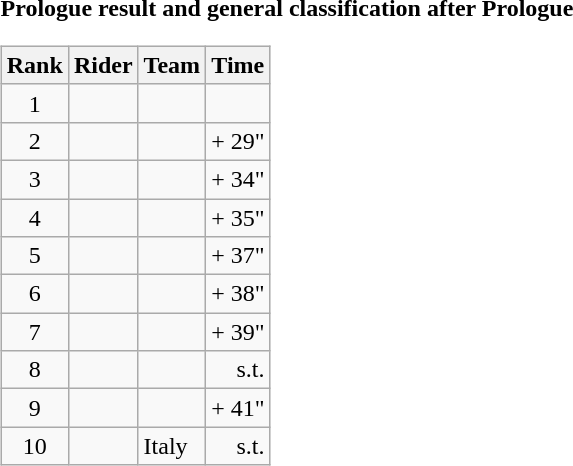<table>
<tr>
<td><strong>Prologue result and general classification after Prologue</strong><br><table class="wikitable">
<tr>
<th scope="col">Rank</th>
<th scope="col">Rider</th>
<th scope="col">Team</th>
<th scope="col">Time</th>
</tr>
<tr>
<td style="text-align:center;">1</td>
<td></td>
<td></td>
<td style="text-align:right;"></td>
</tr>
<tr>
<td style="text-align:center;">2</td>
<td></td>
<td></td>
<td style="text-align:right;">+ 29"</td>
</tr>
<tr>
<td style="text-align:center;">3</td>
<td></td>
<td></td>
<td style="text-align:right;">+ 34"</td>
</tr>
<tr>
<td style="text-align:center;">4</td>
<td></td>
<td></td>
<td style="text-align:right;">+ 35"</td>
</tr>
<tr>
<td style="text-align:center;">5</td>
<td></td>
<td></td>
<td style="text-align:right;">+ 37"</td>
</tr>
<tr>
<td style="text-align:center;">6</td>
<td></td>
<td></td>
<td style="text-align:right;">+ 38"</td>
</tr>
<tr>
<td style="text-align:center;">7</td>
<td></td>
<td></td>
<td style="text-align:right;">+ 39"</td>
</tr>
<tr>
<td style="text-align:center;">8</td>
<td></td>
<td></td>
<td style="text-align:right;">s.t.</td>
</tr>
<tr>
<td style="text-align:center;">9</td>
<td></td>
<td></td>
<td style="text-align:right;">+ 41"</td>
</tr>
<tr>
<td style="text-align:center;">10</td>
<td></td>
<td>Italy</td>
<td style="text-align:right;">s.t.</td>
</tr>
</table>
</td>
</tr>
</table>
